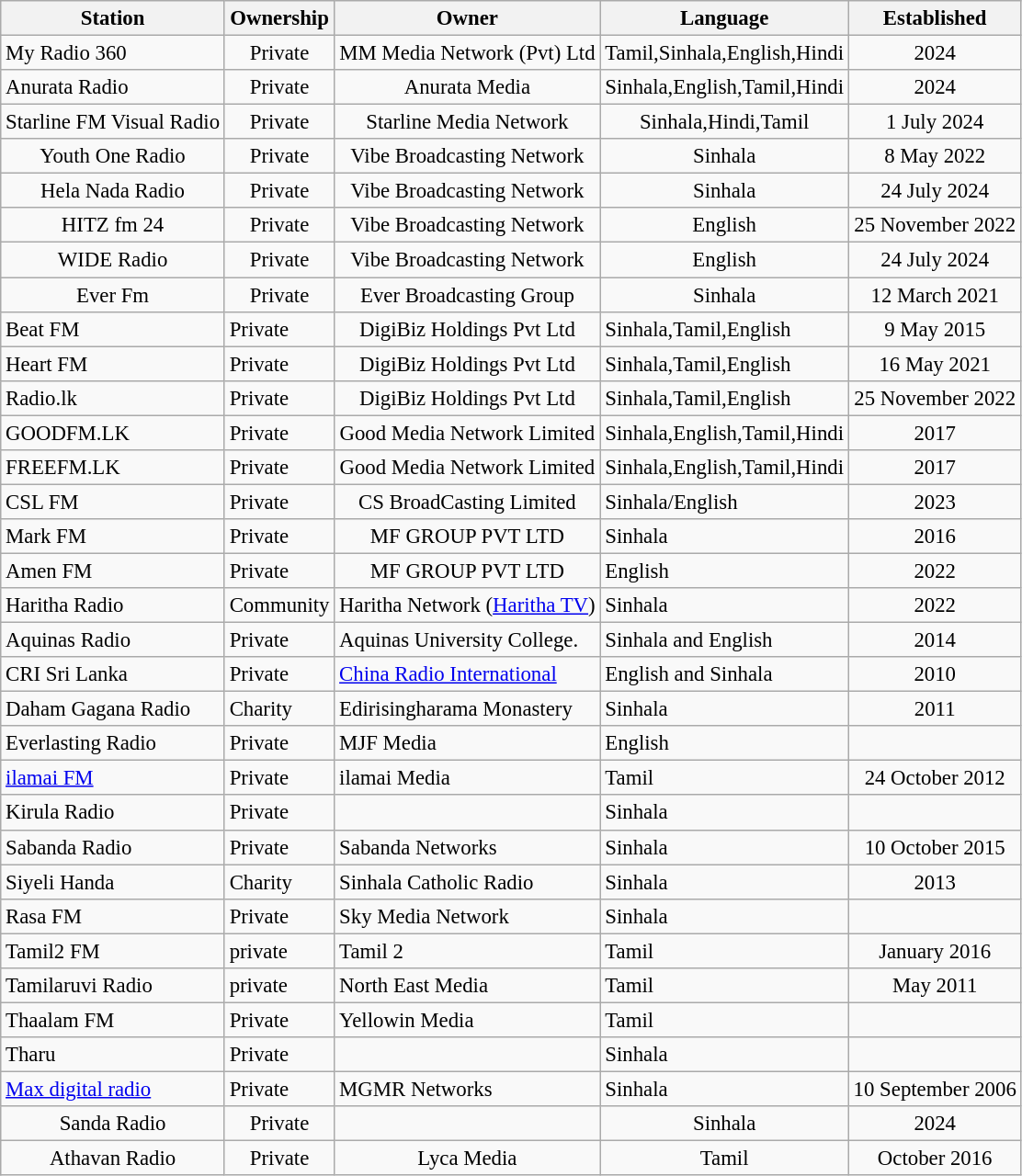<table class="wikitable sortable static-row-numbers static-row-header-text"  mw- mw-" style="text-align:center; font-size:95%">
<tr>
<th valign="bottom">Station</th>
<th valign="bottom">Ownership</th>
<th valign="bottom">Owner</th>
<th valign="bottom">Language</th>
<th valign="bottom">Established</th>
</tr>
<tr>
<td align="left">My Radio 360</td>
<td align="center">Private</td>
<td>MM Media Network (Pvt) Ltd</td>
<td align="left">Tamil,Sinhala,English,Hindi</td>
<td>2024</td>
</tr>
<tr>
<td align="left">Anurata Radio</td>
<td align="center">Private</td>
<td>Anurata Media</td>
<td align="left">Sinhala,English,Tamil,Hindi</td>
<td>2024</td>
</tr>
<tr>
<td>Starline FM Visual Radio</td>
<td>Private</td>
<td>Starline Media Network</td>
<td>Sinhala,Hindi,Tamil</td>
<td>1 July 2024</td>
</tr>
<tr>
<td>Youth One Radio</td>
<td>Private</td>
<td>Vibe Broadcasting Network</td>
<td>Sinhala</td>
<td>8 May 2022</td>
</tr>
<tr>
<td>Hela Nada Radio</td>
<td>Private</td>
<td>Vibe Broadcasting Network</td>
<td>Sinhala</td>
<td>24 July 2024</td>
</tr>
<tr>
<td>HITZ fm 24</td>
<td>Private</td>
<td>Vibe Broadcasting Network</td>
<td>English</td>
<td>25 November 2022</td>
</tr>
<tr>
<td>WIDE Radio</td>
<td>Private</td>
<td>Vibe Broadcasting Network</td>
<td>English</td>
<td>24 July 2024</td>
</tr>
<tr>
<td>Ever Fm</td>
<td>Private</td>
<td>Ever Broadcasting Group</td>
<td>Sinhala</td>
<td>12 March 2021</td>
</tr>
<tr>
<td align="left">Beat FM</td>
<td align="left">Private</td>
<td>DigiBiz Holdings Pvt Ltd</td>
<td align="left">Sinhala,Tamil,English</td>
<td>9 May 2015</td>
</tr>
<tr>
<td align="left">Heart FM</td>
<td align="left">Private</td>
<td>DigiBiz Holdings Pvt Ltd</td>
<td align="left">Sinhala,Tamil,English</td>
<td>16 May 2021</td>
</tr>
<tr>
<td align="left">Radio.lk</td>
<td align="left">Private</td>
<td>DigiBiz Holdings Pvt Ltd</td>
<td align="left">Sinhala,Tamil,English</td>
<td>25 November 2022</td>
</tr>
<tr>
<td align="left">GOODFM.LK</td>
<td align="left">Private</td>
<td>Good Media Network Limited</td>
<td align="left">Sinhala,English,Tamil,Hindi</td>
<td>2017</td>
</tr>
<tr>
<td align="left">FREEFM.LK</td>
<td align="left">Private</td>
<td>Good Media Network Limited</td>
<td align="left">Sinhala,English,Tamil,Hindi</td>
<td>2017</td>
</tr>
<tr>
<td align="left">CSL FM</td>
<td align="left">Private</td>
<td>CS BroadCasting Limited</td>
<td align="left">Sinhala/English</td>
<td>2023</td>
</tr>
<tr>
<td align="left">Mark FM</td>
<td align="left">Private</td>
<td>MF GROUP PVT LTD</td>
<td align="left">Sinhala</td>
<td>2016</td>
</tr>
<tr>
<td align="left">Amen FM</td>
<td align="left">Private</td>
<td>MF GROUP PVT LTD</td>
<td align="left">English</td>
<td>2022</td>
</tr>
<tr>
<td align="left">Haritha Radio</td>
<td align="left">Community</td>
<td align="left">Haritha Network (<a href='#'>Haritha TV</a>)</td>
<td align="left">Sinhala</td>
<td>2022</td>
</tr>
<tr>
<td align="left">Aquinas Radio</td>
<td align="left">Private</td>
<td align="left">Aquinas University College.</td>
<td align="left">Sinhala and English</td>
<td>2014</td>
</tr>
<tr>
<td align="left">CRI Sri Lanka</td>
<td align="left">Private</td>
<td align="left"><a href='#'>China Radio International</a></td>
<td align="left">English and Sinhala</td>
<td>2010</td>
</tr>
<tr>
<td align="left">Daham Gagana Radio</td>
<td align="left">Charity</td>
<td align="left">Edirisingharama Monastery</td>
<td align="left">Sinhala</td>
<td>2011</td>
</tr>
<tr>
<td align="left">Everlasting Radio</td>
<td align="left">Private</td>
<td align="left">MJF Media</td>
<td align="left">English</td>
<td></td>
</tr>
<tr>
<td align="left"><a href='#'>ilamai FM</a></td>
<td align="left">Private</td>
<td align="left">ilamai Media</td>
<td align="left">Tamil</td>
<td>24 October 2012</td>
</tr>
<tr>
<td align="left">Kirula Radio</td>
<td align="left">Private</td>
<td align="left"></td>
<td align="left">Sinhala</td>
<td></td>
</tr>
<tr>
<td align="left">Sabanda Radio</td>
<td align="left">Private</td>
<td align="left">Sabanda Networks</td>
<td align="left">Sinhala</td>
<td>10 October 2015</td>
</tr>
<tr>
<td align="left">Siyeli Handa</td>
<td align="left">Charity</td>
<td align="left">Sinhala Catholic Radio</td>
<td align="left">Sinhala</td>
<td>2013</td>
</tr>
<tr>
<td align="left">Rasa FM</td>
<td align="left">Private</td>
<td align="left">Sky Media Network</td>
<td align="left">Sinhala</td>
<td></td>
</tr>
<tr>
<td align="left">Tamil2 FM</td>
<td align="left">private</td>
<td align="left">Tamil 2</td>
<td align="left">Tamil</td>
<td>January 2016</td>
</tr>
<tr>
<td align="left">Tamilaruvi Radio</td>
<td align="left">private</td>
<td align="left">North East Media</td>
<td align="left">Tamil</td>
<td>May 2011</td>
</tr>
<tr>
<td align="left">Thaalam FM</td>
<td align="left">Private</td>
<td align="left">Yellowin Media</td>
<td align="left">Tamil</td>
<td></td>
</tr>
<tr>
<td align="left">Tharu</td>
<td align="left">Private</td>
<td></td>
<td align="left">Sinhala</td>
<td></td>
</tr>
<tr>
<td align="left"><a href='#'>Max digital radio</a></td>
<td align="left">Private</td>
<td align="left">MGMR Networks</td>
<td align="left">Sinhala</td>
<td>10 September 2006</td>
</tr>
<tr>
<td>Sanda Radio</td>
<td>Private</td>
<td></td>
<td>Sinhala</td>
<td>2024</td>
</tr>
<tr>
<td>Athavan Radio</td>
<td>Private</td>
<td>Lyca Media</td>
<td>Tamil</td>
<td>October 2016</td>
</tr>
</table>
